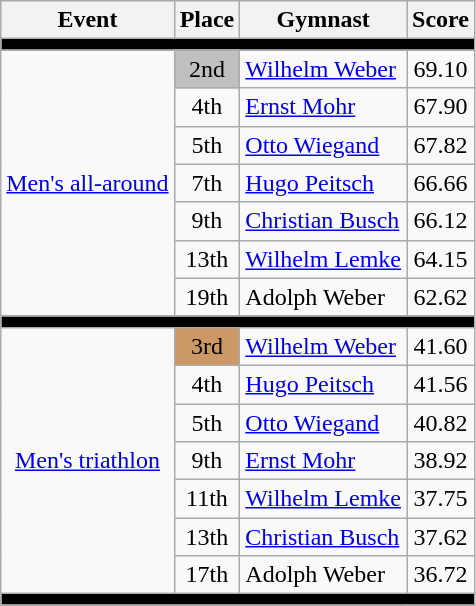<table class=wikitable style="text-align:center">
<tr>
<th>Event</th>
<th>Place</th>
<th>Gymnast</th>
<th>Score</th>
</tr>
<tr bgcolor=black>
<td colspan=4></td>
</tr>
<tr align=center>
<td rowspan=7><a href='#'>Men's all-around</a></td>
<td bgcolor=silver>2nd</td>
<td align=left><a href='#'>Wilhelm Weber</a></td>
<td>69.10</td>
</tr>
<tr>
<td>4th</td>
<td align=left><a href='#'>Ernst Mohr</a></td>
<td>67.90</td>
</tr>
<tr>
<td>5th</td>
<td align=left><a href='#'>Otto Wiegand</a></td>
<td>67.82</td>
</tr>
<tr>
<td>7th</td>
<td align=left><a href='#'>Hugo Peitsch</a></td>
<td>66.66</td>
</tr>
<tr>
<td>9th</td>
<td align=left><a href='#'>Christian Busch</a></td>
<td>66.12</td>
</tr>
<tr>
<td>13th</td>
<td align=left><a href='#'>Wilhelm Lemke</a></td>
<td>64.15</td>
</tr>
<tr>
<td>19th</td>
<td align=left>Adolph Weber</td>
<td>62.62</td>
</tr>
<tr bgcolor=black>
<td colspan=4></td>
</tr>
<tr align=center>
<td rowspan=7><a href='#'>Men's triathlon</a></td>
<td bgcolor=cc9966>3rd</td>
<td align=left><a href='#'>Wilhelm Weber</a></td>
<td>41.60</td>
</tr>
<tr>
<td>4th</td>
<td align=left><a href='#'>Hugo Peitsch</a></td>
<td>41.56</td>
</tr>
<tr>
<td>5th</td>
<td align=left><a href='#'>Otto Wiegand</a></td>
<td>40.82</td>
</tr>
<tr>
<td>9th</td>
<td align=left><a href='#'>Ernst Mohr</a></td>
<td>38.92</td>
</tr>
<tr>
<td>11th</td>
<td align=left><a href='#'>Wilhelm Lemke</a></td>
<td>37.75</td>
</tr>
<tr>
<td>13th</td>
<td align=left><a href='#'>Christian Busch</a></td>
<td>37.62</td>
</tr>
<tr>
<td>17th</td>
<td align=left>Adolph Weber</td>
<td>36.72</td>
</tr>
<tr bgcolor=black>
<td colspan=4></td>
</tr>
</table>
